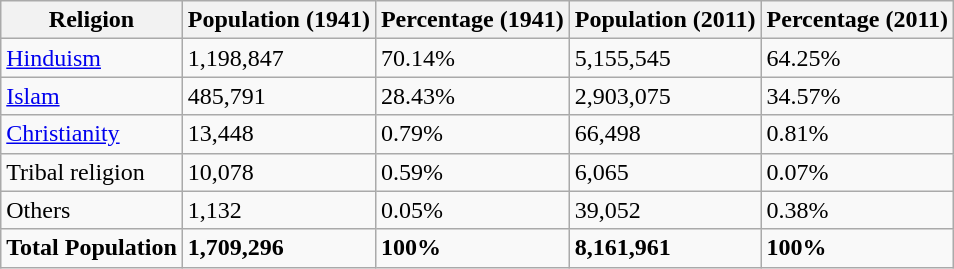<table class="wikitable sortable">
<tr>
<th>Religion</th>
<th>Population (1941)</th>
<th>Percentage (1941)</th>
<th>Population (2011)</th>
<th>Percentage (2011)</th>
</tr>
<tr>
<td><a href='#'>Hinduism</a> </td>
<td>1,198,847</td>
<td>70.14%</td>
<td>5,155,545</td>
<td>64.25%</td>
</tr>
<tr>
<td><a href='#'>Islam</a> </td>
<td>485,791</td>
<td>28.43%</td>
<td>2,903,075</td>
<td>34.57%</td>
</tr>
<tr>
<td><a href='#'>Christianity</a> </td>
<td>13,448</td>
<td>0.79%</td>
<td>66,498</td>
<td>0.81%</td>
</tr>
<tr>
<td>Tribal religion</td>
<td>10,078</td>
<td>0.59%</td>
<td>6,065</td>
<td>0.07%</td>
</tr>
<tr>
<td>Others</td>
<td>1,132</td>
<td>0.05%</td>
<td>39,052</td>
<td>0.38%</td>
</tr>
<tr>
<td><strong>Total Population</strong></td>
<td><strong>1,709,296</strong></td>
<td><strong>100%</strong></td>
<td><strong>8,161,961</strong></td>
<td><strong>100%</strong></td>
</tr>
</table>
